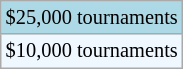<table class="wikitable" style="font-size:85%">
<tr bgcolor="lightblue">
<td>$25,000 tournaments</td>
</tr>
<tr bgcolor="#f0f8ff">
<td>$10,000 tournaments</td>
</tr>
</table>
